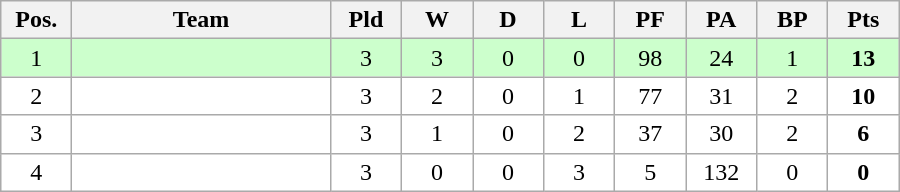<table class="wikitable" style="text-align: center;">
<tr>
<th width=40>Pos.</th>
<th width=165>Team</th>
<th width=40>Pld</th>
<th width=40>W</th>
<th width=40>D</th>
<th width=40>L</th>
<th width=40>PF</th>
<th width=40>PA</th>
<th width=40>BP</th>
<th width=40>Pts</th>
</tr>
<tr bgcolor=#ccffcc align=center>
<td>1</td>
<td align=left></td>
<td>3</td>
<td>3</td>
<td>0</td>
<td>0</td>
<td>98</td>
<td>24</td>
<td>1</td>
<td><strong>13</strong></td>
</tr>
<tr bgcolor=#ffffff align=center>
<td>2</td>
<td align=left></td>
<td>3</td>
<td>2</td>
<td>0</td>
<td>1</td>
<td>77</td>
<td>31</td>
<td>2</td>
<td><strong>10</strong></td>
</tr>
<tr bgcolor=#ffffff align=center>
<td>3</td>
<td align=left></td>
<td>3</td>
<td>1</td>
<td>0</td>
<td>2</td>
<td>37</td>
<td>30</td>
<td>2</td>
<td><strong>6</strong></td>
</tr>
<tr bgcolor=#ffffff align=center>
<td>4</td>
<td align=left></td>
<td>3</td>
<td>0</td>
<td>0</td>
<td>3</td>
<td>5</td>
<td>132</td>
<td>0</td>
<td><strong>0</strong></td>
</tr>
</table>
